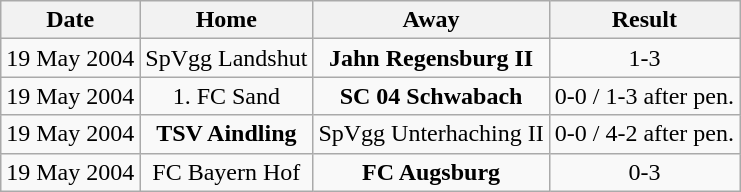<table class="wikitable">
<tr>
<th>Date</th>
<th>Home</th>
<th>Away</th>
<th>Result</th>
</tr>
<tr align="center">
<td>19 May 2004</td>
<td>SpVgg Landshut</td>
<td><strong>Jahn Regensburg II</strong></td>
<td>1-3</td>
</tr>
<tr align="center">
<td>19 May 2004</td>
<td>1. FC Sand</td>
<td><strong>SC 04 Schwabach</strong></td>
<td>0-0 / 1-3 after pen.</td>
</tr>
<tr align="center">
<td>19 May 2004</td>
<td><strong>TSV Aindling</strong></td>
<td>SpVgg Unterhaching II</td>
<td>0-0 / 4-2 after pen.</td>
</tr>
<tr align="center">
<td>19 May 2004</td>
<td>FC Bayern Hof</td>
<td><strong>FC Augsburg</strong></td>
<td>0-3</td>
</tr>
</table>
